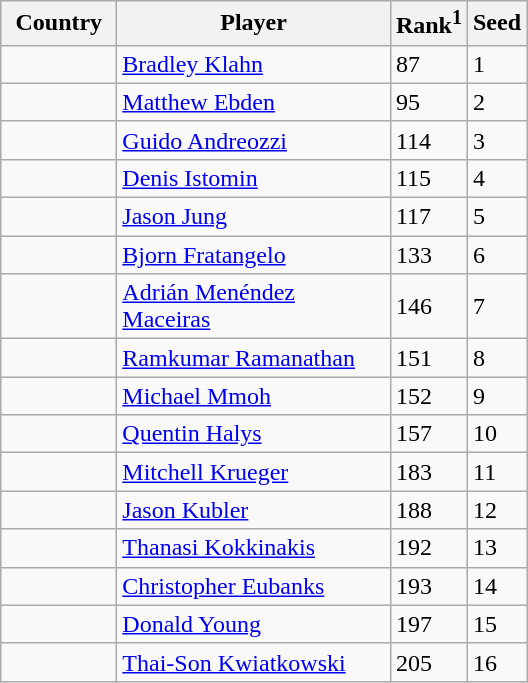<table class="sortable wikitable">
<tr>
<th width="70">Country</th>
<th width="175">Player</th>
<th>Rank<sup>1</sup></th>
<th>Seed</th>
</tr>
<tr>
<td></td>
<td><a href='#'>Bradley Klahn</a></td>
<td>87</td>
<td>1</td>
</tr>
<tr>
<td></td>
<td><a href='#'>Matthew Ebden</a></td>
<td>95</td>
<td>2</td>
</tr>
<tr>
<td></td>
<td><a href='#'>Guido Andreozzi</a></td>
<td>114</td>
<td>3</td>
</tr>
<tr>
<td></td>
<td><a href='#'>Denis Istomin</a></td>
<td>115</td>
<td>4</td>
</tr>
<tr>
<td></td>
<td><a href='#'>Jason Jung</a></td>
<td>117</td>
<td>5</td>
</tr>
<tr>
<td></td>
<td><a href='#'>Bjorn Fratangelo</a></td>
<td>133</td>
<td>6</td>
</tr>
<tr>
<td></td>
<td><a href='#'>Adrián Menéndez Maceiras</a></td>
<td>146</td>
<td>7</td>
</tr>
<tr>
<td></td>
<td><a href='#'>Ramkumar Ramanathan</a></td>
<td>151</td>
<td>8</td>
</tr>
<tr>
<td></td>
<td><a href='#'>Michael Mmoh</a></td>
<td>152</td>
<td>9</td>
</tr>
<tr>
<td></td>
<td><a href='#'>Quentin Halys</a></td>
<td>157</td>
<td>10</td>
</tr>
<tr>
<td></td>
<td><a href='#'>Mitchell Krueger</a></td>
<td>183</td>
<td>11</td>
</tr>
<tr>
<td></td>
<td><a href='#'>Jason Kubler</a></td>
<td>188</td>
<td>12</td>
</tr>
<tr>
<td></td>
<td><a href='#'>Thanasi Kokkinakis</a></td>
<td>192</td>
<td>13</td>
</tr>
<tr>
<td></td>
<td><a href='#'>Christopher Eubanks</a></td>
<td>193</td>
<td>14</td>
</tr>
<tr>
<td></td>
<td><a href='#'>Donald Young</a></td>
<td>197</td>
<td>15</td>
</tr>
<tr>
<td></td>
<td><a href='#'>Thai-Son Kwiatkowski</a></td>
<td>205</td>
<td>16</td>
</tr>
</table>
